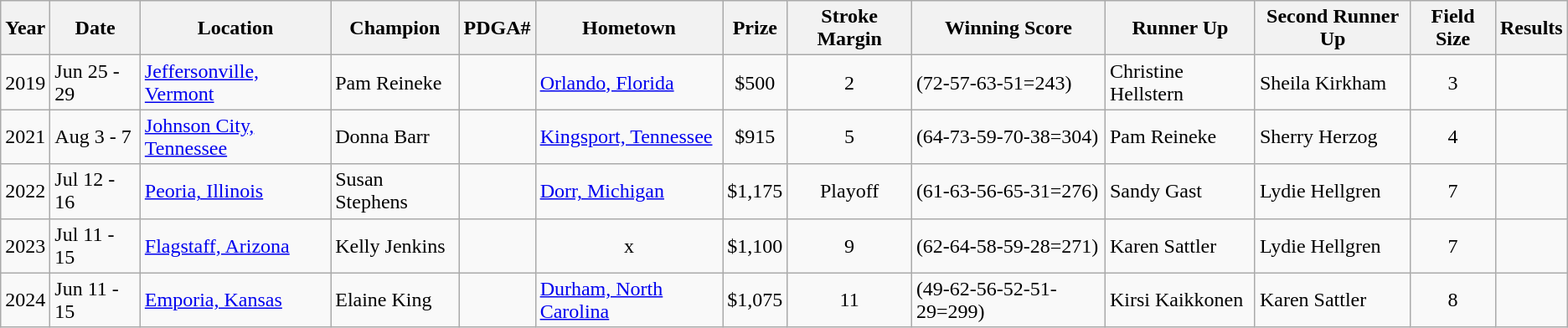<table class="wikitable">
<tr>
<th>Year</th>
<th>Date</th>
<th>Location</th>
<th>Champion</th>
<th>PDGA#</th>
<th>Hometown</th>
<th>Prize</th>
<th>Stroke Margin</th>
<th>Winning Score</th>
<th>Runner Up</th>
<th>Second Runner Up</th>
<th>Field Size</th>
<th>Results</th>
</tr>
<tr>
<td>2019</td>
<td>Jun 25 - 29</td>
<td><a href='#'>Jeffersonville, Vermont</a></td>
<td>Pam Reineke</td>
<td></td>
<td><a href='#'>Orlando, Florida</a></td>
<td align="center">$500</td>
<td align="center">2</td>
<td>(72-57-63-51=243)</td>
<td>Christine Hellstern</td>
<td>Sheila Kirkham</td>
<td align="center">3</td>
<td></td>
</tr>
<tr>
<td>2021</td>
<td>Aug 3 - 7</td>
<td><a href='#'>Johnson City, Tennessee</a></td>
<td>Donna Barr</td>
<td></td>
<td><a href='#'>Kingsport, Tennessee</a></td>
<td align="center">$915</td>
<td align="center">5</td>
<td>(64-73-59-70-38=304)</td>
<td>Pam Reineke</td>
<td>Sherry Herzog</td>
<td align="center">4</td>
<td></td>
</tr>
<tr>
<td>2022</td>
<td>Jul 12 - 16</td>
<td><a href='#'>Peoria, Illinois</a></td>
<td>Susan Stephens</td>
<td></td>
<td><a href='#'>Dorr, Michigan</a></td>
<td align="center">$1,175</td>
<td align="center">Playoff</td>
<td>(61-63-56-65-31=276)</td>
<td>Sandy Gast</td>
<td>Lydie Hellgren</td>
<td align="center">7</td>
<td></td>
</tr>
<tr>
<td>2023</td>
<td>Jul 11 - 15</td>
<td><a href='#'>Flagstaff, Arizona</a></td>
<td>Kelly Jenkins</td>
<td></td>
<td align="center">x</td>
<td align="center">$1,100</td>
<td align="center">9</td>
<td>(62-64-58-59-28=271)</td>
<td>Karen Sattler</td>
<td>Lydie Hellgren</td>
<td align="center">7</td>
<td></td>
</tr>
<tr>
<td>2024</td>
<td>Jun 11 - 15</td>
<td><a href='#'>Emporia, Kansas</a></td>
<td>Elaine King</td>
<td></td>
<td><a href='#'>Durham, North Carolina</a></td>
<td align="center">$1,075</td>
<td align="center">11</td>
<td>(49-62-56-52-51-29=299)</td>
<td>Kirsi Kaikkonen</td>
<td>Karen Sattler</td>
<td align="center">8</td>
<td></td>
</tr>
</table>
